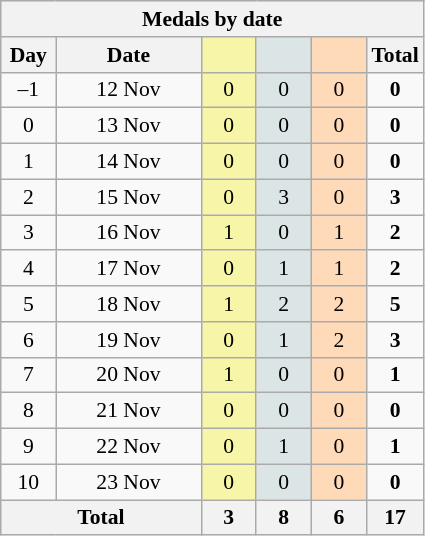<table class="wikitable" style="font-size:90%; text-align:center;">
<tr style="background:#efefef;">
<th colspan=6><strong>Medals by date</strong></th>
</tr>
<tr>
<th width=30><strong>Day</strong></th>
<th width=90><strong>Date</strong></th>
<th width=30 style="background:#F7F6A8;"></th>
<th width=30 style="background:#DCE5E5;"></th>
<th width=30 style="background:#FFDAB9;"></th>
<th width=30><strong>Total</strong></th>
</tr>
<tr>
<td>–1</td>
<td>12 Nov</td>
<td style="background:#F7F6A8;">0</td>
<td style="background:#DCE5E5;">0</td>
<td style="background:#FFDAB9;">0</td>
<td><strong>0</strong></td>
</tr>
<tr>
<td>0</td>
<td>13 Nov</td>
<td style="background:#F7F6A8;">0</td>
<td style="background:#DCE5E5;">0</td>
<td style="background:#FFDAB9;">0</td>
<td><strong>0</strong></td>
</tr>
<tr>
<td>1</td>
<td>14 Nov</td>
<td style="background:#F7F6A8;">0</td>
<td style="background:#DCE5E5;">0</td>
<td style="background:#FFDAB9;">0</td>
<td><strong>0</strong></td>
</tr>
<tr>
<td>2</td>
<td>15 Nov</td>
<td style="background:#F7F6A8;">0</td>
<td style="background:#DCE5E5;">3</td>
<td style="background:#FFDAB9;">0</td>
<td><strong>3</strong></td>
</tr>
<tr>
<td>3</td>
<td>16 Nov</td>
<td style="background:#F7F6A8;">1</td>
<td style="background:#DCE5E5;">0</td>
<td style="background:#FFDAB9;">1</td>
<td><strong>2</strong></td>
</tr>
<tr>
<td>4</td>
<td>17 Nov</td>
<td style="background:#F7F6A8;">0</td>
<td style="background:#DCE5E5;">1</td>
<td style="background:#FFDAB9;">1</td>
<td><strong>2</strong></td>
</tr>
<tr>
<td>5</td>
<td>18 Nov</td>
<td style="background:#F7F6A8;">1</td>
<td style="background:#DCE5E5;">2</td>
<td style="background:#FFDAB9;">2</td>
<td><strong>5</strong></td>
</tr>
<tr>
<td>6</td>
<td>19 Nov</td>
<td style="background:#F7F6A8;">0</td>
<td style="background:#DCE5E5;">1</td>
<td style="background:#FFDAB9;">2</td>
<td><strong>3</strong></td>
</tr>
<tr>
<td>7</td>
<td>20 Nov</td>
<td style="background:#F7F6A8;">1</td>
<td style="background:#DCE5E5;">0</td>
<td style="background:#FFDAB9;">0</td>
<td><strong>1</strong></td>
</tr>
<tr>
<td>8</td>
<td>21 Nov</td>
<td style="background:#F7F6A8;">0</td>
<td style="background:#DCE5E5;">0</td>
<td style="background:#FFDAB9;">0</td>
<td><strong>0</strong></td>
</tr>
<tr>
<td>9</td>
<td>22 Nov</td>
<td style="background:#F7F6A8;">0</td>
<td style="background:#DCE5E5;">1</td>
<td style="background:#FFDAB9;">0</td>
<td><strong>1</strong></td>
</tr>
<tr>
<td>10</td>
<td>23 Nov</td>
<td style="background:#F7F6A8;">0</td>
<td style="background:#DCE5E5;">0</td>
<td style="background:#FFDAB9;">0</td>
<td><strong>0</strong></td>
</tr>
<tr>
<th colspan="2"><strong>Total</strong></th>
<th><strong>3</strong></th>
<th><strong>8</strong></th>
<th><strong>6</strong></th>
<th><strong>17</strong></th>
</tr>
</table>
